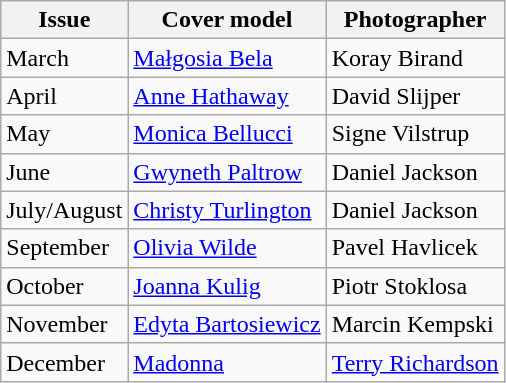<table class="sortable wikitable">
<tr>
<th>Issue</th>
<th>Cover model</th>
<th>Photographer</th>
</tr>
<tr>
<td>March</td>
<td><a href='#'>Małgosia Bela</a></td>
<td>Koray Birand</td>
</tr>
<tr>
<td>April</td>
<td><a href='#'>Anne Hathaway</a></td>
<td>David Slijper</td>
</tr>
<tr>
<td>May</td>
<td><a href='#'>Monica Bellucci</a></td>
<td>Signe Vilstrup</td>
</tr>
<tr>
<td>June</td>
<td><a href='#'>Gwyneth Paltrow</a></td>
<td>Daniel Jackson</td>
</tr>
<tr>
<td>July/August</td>
<td><a href='#'>Christy Turlington</a></td>
<td>Daniel Jackson</td>
</tr>
<tr>
<td>September</td>
<td><a href='#'>Olivia Wilde</a></td>
<td>Pavel Havlicek</td>
</tr>
<tr>
<td>October</td>
<td><a href='#'>Joanna Kulig</a></td>
<td>Piotr Stoklosa</td>
</tr>
<tr>
<td>November</td>
<td><a href='#'>Edyta Bartosiewicz</a></td>
<td>Marcin Kempski</td>
</tr>
<tr>
<td>December</td>
<td><a href='#'>Madonna</a></td>
<td><a href='#'>Terry Richardson</a></td>
</tr>
</table>
